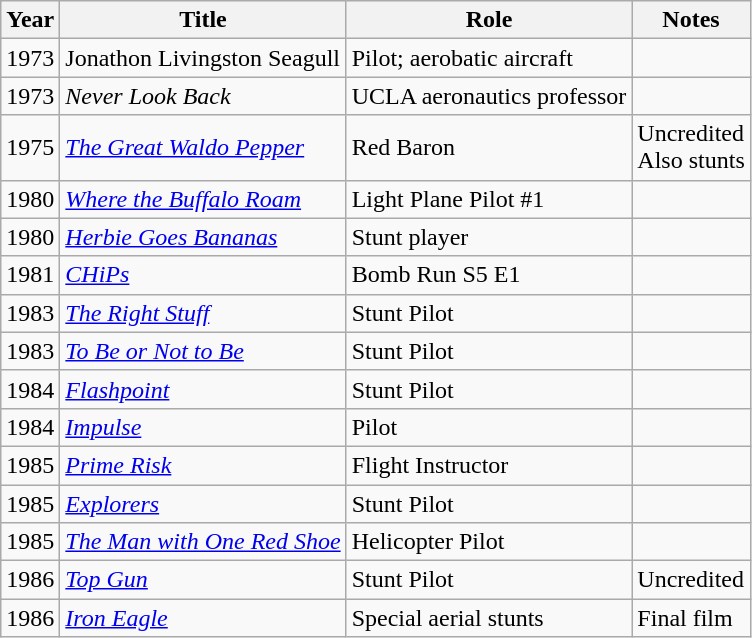<table class="wikitable">
<tr>
<th>Year</th>
<th>Title</th>
<th>Role</th>
<th>Notes</th>
</tr>
<tr>
<td>1973</td>
<td>Jonathon Livingston Seagull</td>
<td>Pilot; aerobatic aircraft</td>
<td></td>
</tr>
<tr>
<td>1973</td>
<td><em>Never Look Back</em></td>
<td>UCLA aeronautics professor</td>
<td></td>
</tr>
<tr>
<td>1975</td>
<td><em><a href='#'>The Great Waldo Pepper</a></em></td>
<td>Red Baron</td>
<td>Uncredited<br>Also stunts</td>
</tr>
<tr>
<td>1980</td>
<td><em><a href='#'>Where the Buffalo Roam</a></em></td>
<td>Light Plane Pilot #1</td>
<td></td>
</tr>
<tr>
<td>1980</td>
<td><em><a href='#'>Herbie Goes Bananas</a></em></td>
<td>Stunt player</td>
<td></td>
</tr>
<tr>
<td>1981</td>
<td><em><a href='#'>CHiPs</a></em></td>
<td>Bomb Run S5 E1</td>
<td></td>
</tr>
<tr>
<td>1983</td>
<td><em><a href='#'>The Right Stuff</a></em></td>
<td>Stunt Pilot</td>
<td></td>
</tr>
<tr>
<td>1983</td>
<td><em><a href='#'>To Be or Not to Be</a></em></td>
<td>Stunt Pilot</td>
<td></td>
</tr>
<tr>
<td>1984</td>
<td><em><a href='#'>Flashpoint</a></em></td>
<td>Stunt Pilot</td>
<td></td>
</tr>
<tr>
<td>1984</td>
<td><em><a href='#'>Impulse</a></em></td>
<td>Pilot</td>
<td></td>
</tr>
<tr>
<td>1985</td>
<td><em><a href='#'>Prime Risk</a></em></td>
<td>Flight Instructor</td>
<td></td>
</tr>
<tr>
<td>1985</td>
<td><em><a href='#'>Explorers</a></em></td>
<td>Stunt Pilot</td>
<td></td>
</tr>
<tr>
<td>1985</td>
<td><em><a href='#'>The Man with One Red Shoe</a></em></td>
<td>Helicopter Pilot</td>
<td></td>
</tr>
<tr>
<td>1986</td>
<td><em><a href='#'>Top Gun</a></em></td>
<td>Stunt Pilot</td>
<td>Uncredited</td>
</tr>
<tr>
<td>1986</td>
<td><em><a href='#'>Iron Eagle</a></em></td>
<td>Special aerial stunts</td>
<td>Final film</td>
</tr>
</table>
